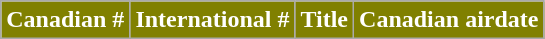<table class="wikitable">
<tr style="color: white;">
<th scope="col" style="background: olive;">Canadian #</th>
<th scope="col" style="background: olive;">International #</th>
<th scope="col" style="background: olive;">Title</th>
<th scope="col" style="background: olive;">Canadian airdate<br>






</th>
</tr>
</table>
